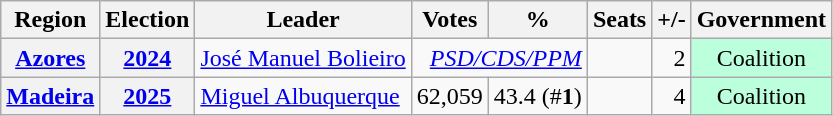<table class="wikitable" style="text-align:right;">
<tr>
<th>Region</th>
<th>Election</th>
<th>Leader</th>
<th>Votes</th>
<th>%</th>
<th>Seats</th>
<th>+/-</th>
<th>Government</th>
</tr>
<tr>
<th><a href='#'>Azores</a></th>
<th><a href='#'>2024</a></th>
<td align=left><a href='#'>José Manuel Bolieiro</a></td>
<td colspan="2"><a href='#'><em>PSD/CDS/PPM</em></a></td>
<td></td>
<td>2</td>
<td style="background-color:#bbffdd" align="center">Coalition</td>
</tr>
<tr>
<th><a href='#'>Madeira</a></th>
<th><a href='#'>2025</a></th>
<td align=left><a href='#'>Miguel Albuquerque</a></td>
<td>62,059</td>
<td>43.4 (#<strong>1</strong>)</td>
<td></td>
<td>4</td>
<td style="background-color:#bbffdd" align="center">Coalition</td>
</tr>
</table>
